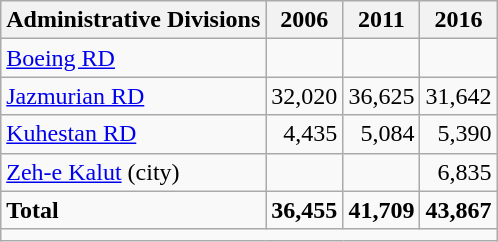<table class="wikitable">
<tr>
<th>Administrative Divisions</th>
<th>2006</th>
<th>2011</th>
<th>2016</th>
</tr>
<tr>
<td><a href='#'>Boeing RD</a></td>
<td style="text-align: right;"></td>
<td style="text-align: right;"></td>
<td style="text-align: right;"></td>
</tr>
<tr>
<td><a href='#'>Jazmurian RD</a></td>
<td style="text-align: right;">32,020</td>
<td style="text-align: right;">36,625</td>
<td style="text-align: right;">31,642</td>
</tr>
<tr>
<td><a href='#'>Kuhestan RD</a></td>
<td style="text-align: right;">4,435</td>
<td style="text-align: right;">5,084</td>
<td style="text-align: right;">5,390</td>
</tr>
<tr>
<td><a href='#'>Zeh-e Kalut</a> (city)</td>
<td style="text-align: right;"></td>
<td style="text-align: right;"></td>
<td style="text-align: right;">6,835</td>
</tr>
<tr>
<td><strong>Total</strong></td>
<td style="text-align: right;"><strong>36,455</strong></td>
<td style="text-align: right;"><strong>41,709</strong></td>
<td style="text-align: right;"><strong>43,867</strong></td>
</tr>
<tr>
<td colspan=4></td>
</tr>
</table>
